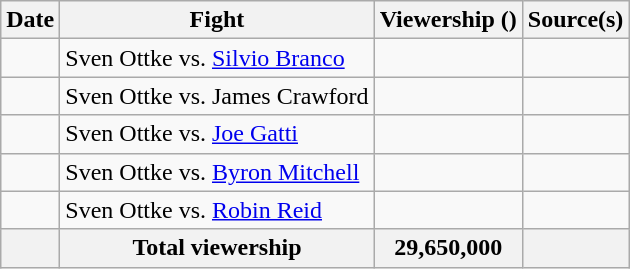<table class="wikitable sortable">
<tr>
<th>Date</th>
<th>Fight</th>
<th>Viewership ()</th>
<th>Source(s)</th>
</tr>
<tr>
<td></td>
<td>Sven Ottke vs. <a href='#'>Silvio Branco</a></td>
<td></td>
<td></td>
</tr>
<tr>
<td></td>
<td>Sven Ottke vs. James Crawford</td>
<td></td>
<td></td>
</tr>
<tr>
<td></td>
<td>Sven Ottke vs. <a href='#'>Joe Gatti</a></td>
<td></td>
<td></td>
</tr>
<tr>
<td></td>
<td>Sven Ottke vs. <a href='#'>Byron Mitchell</a></td>
<td></td>
<td></td>
</tr>
<tr>
<td></td>
<td>Sven Ottke vs. <a href='#'>Robin Reid</a></td>
<td></td>
<td></td>
</tr>
<tr>
<th></th>
<th>Total viewership</th>
<th>29,650,000</th>
<th></th>
</tr>
</table>
